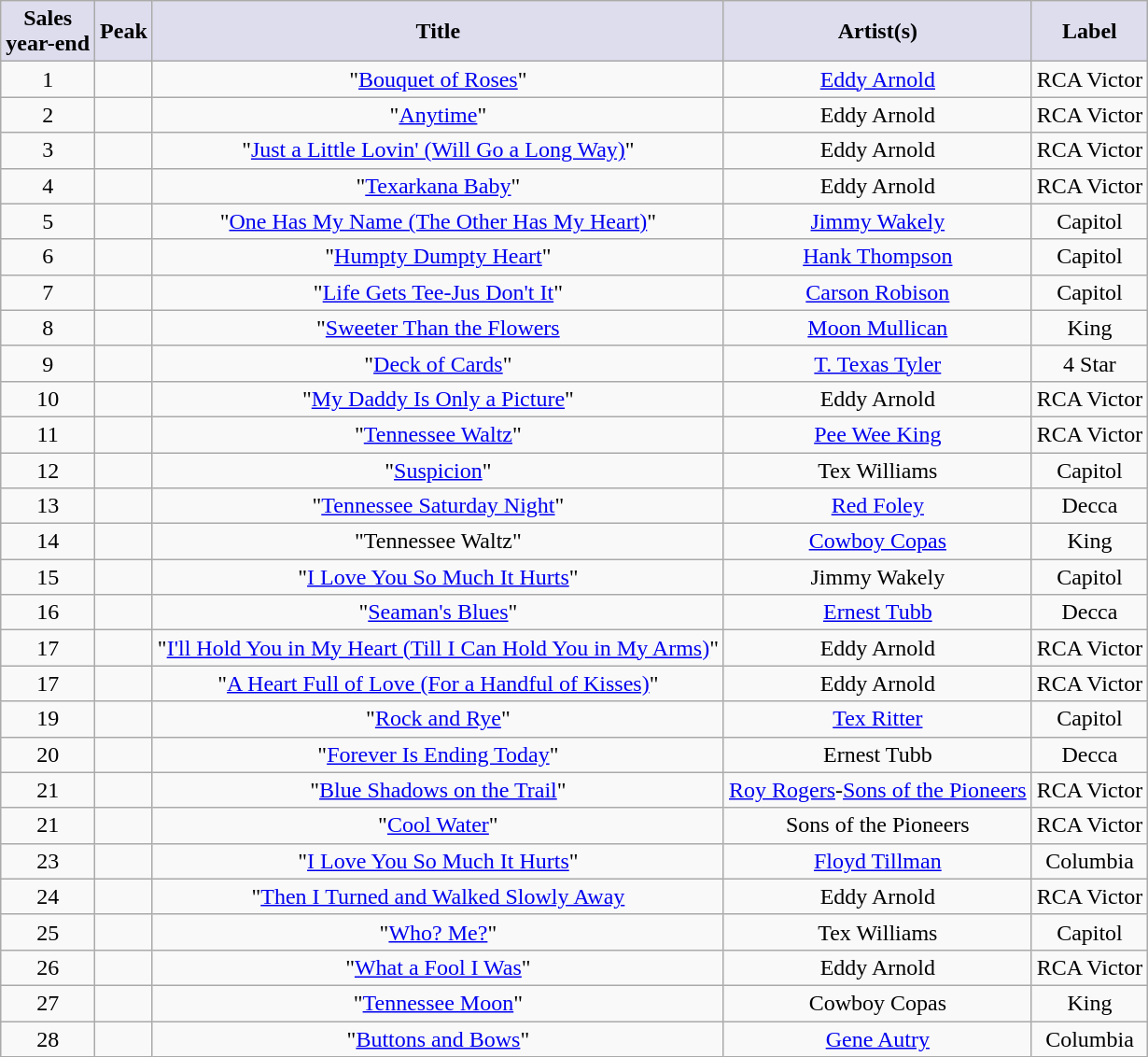<table class="wikitable sortable" style="text-align: center">
<tr>
<th scope="col" style="background:#dde;">Sales<br>year-end</th>
<th scope="col" style="background:#dde;">Peak</th>
<th scope="col" style="background:#dde;">Title</th>
<th scope="col" style="background:#dde;">Artist(s)</th>
<th scope="col" style="background:#dde;">Label</th>
</tr>
<tr>
<td>1</td>
<td></td>
<td>"<a href='#'>Bouquet of Roses</a>"</td>
<td><a href='#'>Eddy Arnold</a></td>
<td>RCA Victor</td>
</tr>
<tr>
<td>2</td>
<td></td>
<td>"<a href='#'>Anytime</a>"</td>
<td>Eddy Arnold</td>
<td>RCA Victor</td>
</tr>
<tr>
<td>3</td>
<td></td>
<td>"<a href='#'>Just a Little Lovin' (Will Go a Long Way)</a>"</td>
<td>Eddy Arnold</td>
<td>RCA Victor</td>
</tr>
<tr>
<td>4</td>
<td></td>
<td>"<a href='#'>Texarkana Baby</a>"</td>
<td>Eddy Arnold</td>
<td>RCA Victor</td>
</tr>
<tr>
<td>5</td>
<td></td>
<td>"<a href='#'>One Has My Name (The Other Has My Heart)</a>"</td>
<td><a href='#'>Jimmy Wakely</a></td>
<td>Capitol</td>
</tr>
<tr>
<td>6</td>
<td></td>
<td>"<a href='#'>Humpty Dumpty Heart</a>"</td>
<td><a href='#'>Hank Thompson</a></td>
<td>Capitol</td>
</tr>
<tr>
<td>7</td>
<td></td>
<td>"<a href='#'>Life Gets Tee-Jus Don't It</a>"</td>
<td><a href='#'>Carson Robison</a></td>
<td>Capitol</td>
</tr>
<tr>
<td>8</td>
<td></td>
<td>"<a href='#'>Sweeter Than the Flowers</a></td>
<td><a href='#'>Moon Mullican</a></td>
<td>King</td>
</tr>
<tr>
<td>9</td>
<td></td>
<td>"<a href='#'>Deck of Cards</a>"</td>
<td><a href='#'>T. Texas Tyler</a></td>
<td>4 Star</td>
</tr>
<tr>
<td>10</td>
<td></td>
<td>"<a href='#'>My Daddy Is Only a Picture</a>"</td>
<td>Eddy Arnold</td>
<td>RCA Victor</td>
</tr>
<tr>
<td>11</td>
<td></td>
<td>"<a href='#'>Tennessee Waltz</a>"</td>
<td><a href='#'>Pee Wee King</a></td>
<td>RCA Victor</td>
</tr>
<tr>
<td>12</td>
<td></td>
<td>"<a href='#'>Suspicion</a>"</td>
<td>Tex Williams</td>
<td>Capitol</td>
</tr>
<tr>
<td>13</td>
<td></td>
<td>"<a href='#'>Tennessee Saturday Night</a>"</td>
<td><a href='#'>Red Foley</a></td>
<td>Decca</td>
</tr>
<tr>
<td>14</td>
<td></td>
<td>"Tennessee Waltz"</td>
<td><a href='#'>Cowboy Copas</a></td>
<td>King</td>
</tr>
<tr>
<td>15</td>
<td></td>
<td>"<a href='#'>I Love You So Much It Hurts</a>"</td>
<td>Jimmy Wakely</td>
<td>Capitol</td>
</tr>
<tr>
<td>16</td>
<td></td>
<td>"<a href='#'>Seaman's Blues</a>"</td>
<td><a href='#'>Ernest Tubb</a></td>
<td>Decca</td>
</tr>
<tr>
<td>17</td>
<td></td>
<td>"<a href='#'>I'll Hold You in My Heart (Till I Can Hold You in My Arms)</a>"</td>
<td>Eddy Arnold</td>
<td>RCA Victor</td>
</tr>
<tr>
<td>17</td>
<td></td>
<td>"<a href='#'>A Heart Full of Love (For a Handful of Kisses)</a>"</td>
<td>Eddy Arnold</td>
<td>RCA Victor</td>
</tr>
<tr>
<td>19</td>
<td></td>
<td>"<a href='#'>Rock and Rye</a>"</td>
<td><a href='#'>Tex Ritter</a></td>
<td>Capitol</td>
</tr>
<tr>
<td>20</td>
<td></td>
<td>"<a href='#'>Forever Is Ending Today</a>"</td>
<td>Ernest Tubb</td>
<td>Decca</td>
</tr>
<tr>
<td>21</td>
<td></td>
<td>"<a href='#'>Blue Shadows on the Trail</a>"</td>
<td><a href='#'>Roy Rogers</a>-<a href='#'>Sons of the Pioneers</a></td>
<td>RCA Victor</td>
</tr>
<tr>
<td>21</td>
<td></td>
<td>"<a href='#'>Cool Water</a>"</td>
<td>Sons of the Pioneers</td>
<td>RCA Victor</td>
</tr>
<tr>
<td>23</td>
<td></td>
<td>"<a href='#'>I Love You So Much It Hurts</a>"</td>
<td><a href='#'>Floyd Tillman</a></td>
<td>Columbia</td>
</tr>
<tr>
<td>24</td>
<td></td>
<td>"<a href='#'>Then I Turned and Walked Slowly Away</a></td>
<td>Eddy Arnold</td>
<td>RCA Victor</td>
</tr>
<tr>
<td>25</td>
<td></td>
<td>"<a href='#'>Who? Me?</a>"</td>
<td>Tex Williams</td>
<td>Capitol</td>
</tr>
<tr>
<td>26</td>
<td></td>
<td>"<a href='#'>What a Fool I Was</a>"</td>
<td>Eddy Arnold</td>
<td>RCA Victor</td>
</tr>
<tr>
<td>27</td>
<td></td>
<td>"<a href='#'>Tennessee Moon</a>"</td>
<td>Cowboy Copas</td>
<td>King</td>
</tr>
<tr>
<td>28</td>
<td></td>
<td>"<a href='#'>Buttons and Bows</a>"</td>
<td><a href='#'>Gene Autry</a></td>
<td>Columbia</td>
</tr>
</table>
